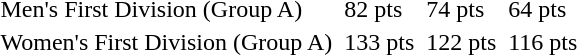<table>
<tr>
<td>Men's First Division (Group A)</td>
<td></td>
<td>82 pts</td>
<td></td>
<td>74 pts</td>
<td></td>
<td>64 pts</td>
</tr>
<tr>
<td>Women's First Division (Group A)</td>
<td></td>
<td>133 pts</td>
<td></td>
<td>122 pts</td>
<td></td>
<td>116 pts</td>
</tr>
</table>
